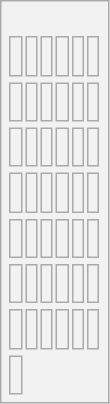<table class="wikitable" style="text-align:center;">
<tr>
<th><br><table>
<tr>
<td><br></td>
<td><br></td>
<td><br></td>
<td><br></td>
<td><br></td>
<td><br></td>
</tr>
</table>
<table>
<tr>
<td><br></td>
<td><br></td>
<td><br></td>
<td><br></td>
<td><br></td>
<td><br></td>
</tr>
</table>
<table>
<tr>
<td><br></td>
<td><br></td>
<td><br></td>
<td><br></td>
<td><br></td>
<td><br></td>
</tr>
</table>
<table>
<tr>
<td><br></td>
<td><br></td>
<td><br></td>
<td><br></td>
<td><br></td>
<td><br></td>
</tr>
</table>
<table>
<tr>
<td><br></td>
<td><br></td>
<td><br></td>
<td><br></td>
<td><br></td>
<td><br></td>
</tr>
</table>
<table>
<tr>
<td><br></td>
<td><br></td>
<td><br></td>
<td><br></td>
<td><br></td>
<td><br></td>
</tr>
</table>
<table>
<tr>
<td><br></td>
<td><br></td>
<td><br></td>
<td><br></td>
<td><br></td>
<td><br></td>
</tr>
</table>
<table>
<tr>
<td><br></td>
</tr>
</table>
</th>
</tr>
</table>
